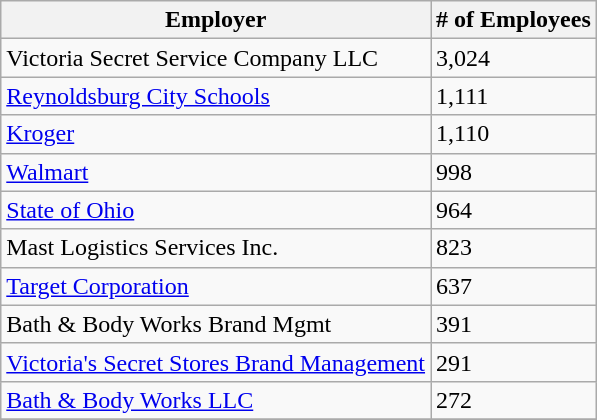<table class="wikitable" border="1">
<tr>
<th>Employer</th>
<th># of Employees</th>
</tr>
<tr>
<td>Victoria Secret Service Company LLC</td>
<td>3,024</td>
</tr>
<tr>
<td><a href='#'>Reynoldsburg City Schools</a></td>
<td>1,111</td>
</tr>
<tr>
<td><a href='#'>Kroger</a></td>
<td>1,110</td>
</tr>
<tr>
<td><a href='#'>Walmart</a></td>
<td>998</td>
</tr>
<tr>
<td><a href='#'>State of Ohio</a></td>
<td>964</td>
</tr>
<tr>
<td>Mast Logistics Services Inc.</td>
<td>823</td>
</tr>
<tr>
<td><a href='#'>Target Corporation</a></td>
<td>637</td>
</tr>
<tr>
<td>Bath & Body Works Brand Mgmt</td>
<td>391</td>
</tr>
<tr>
<td><a href='#'>Victoria's Secret Stores Brand Management</a></td>
<td>291</td>
</tr>
<tr>
<td><a href='#'>Bath & Body Works LLC</a></td>
<td>272</td>
</tr>
<tr>
</tr>
</table>
